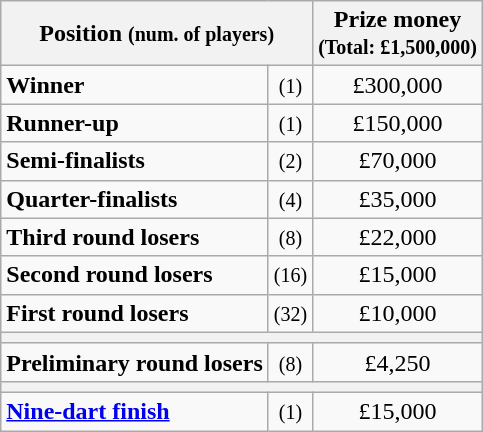<table class="wikitable">
<tr>
<th colspan=2>Position <small>(num. of players)</small></th>
<th>Prize money<br><small>(Total: £1,500,000)</small></th>
</tr>
<tr>
<td><strong>Winner</strong></td>
<td align=center><small>(1)</small></td>
<td align=center>£300,000</td>
</tr>
<tr>
<td><strong>Runner-up</strong></td>
<td align=center><small>(1)</small></td>
<td align=center>£150,000</td>
</tr>
<tr>
<td><strong>Semi-finalists</strong></td>
<td align=center><small>(2)</small></td>
<td align=center>£70,000</td>
</tr>
<tr>
<td><strong>Quarter-finalists</strong></td>
<td align=center><small>(4)</small></td>
<td align=center>£35,000</td>
</tr>
<tr>
<td><strong>Third round losers</strong></td>
<td align=center><small>(8)</small></td>
<td align=center>£22,000</td>
</tr>
<tr>
<td><strong>Second round losers</strong></td>
<td align=center><small>(16)</small></td>
<td align=center>£15,000</td>
</tr>
<tr>
<td><strong>First round losers</strong></td>
<td align=center><small>(32)</small></td>
<td align=center>£10,000</td>
</tr>
<tr>
<th colspan=3></th>
</tr>
<tr>
<td><strong>Preliminary round losers</strong></td>
<td align=center><small>(8)</small></td>
<td align=center>£4,250</td>
</tr>
<tr>
<th colspan=3></th>
</tr>
<tr>
<td><strong><a href='#'>Nine-dart finish</a></strong></td>
<td align=center><small>(1)</small></td>
<td align=center>£15,000</td>
</tr>
</table>
